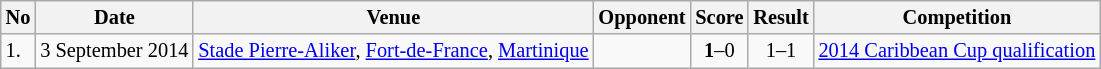<table class="wikitable" style="font-size:85%;">
<tr>
<th>No</th>
<th>Date</th>
<th>Venue</th>
<th>Opponent</th>
<th>Score</th>
<th>Result</th>
<th>Competition</th>
</tr>
<tr>
<td>1.</td>
<td>3 September 2014</td>
<td><a href='#'>Stade Pierre-Aliker</a>, <a href='#'>Fort-de-France</a>, <a href='#'>Martinique</a></td>
<td></td>
<td align=center><strong>1</strong>–0</td>
<td align=center>1–1</td>
<td><a href='#'>2014 Caribbean Cup qualification</a></td>
</tr>
</table>
